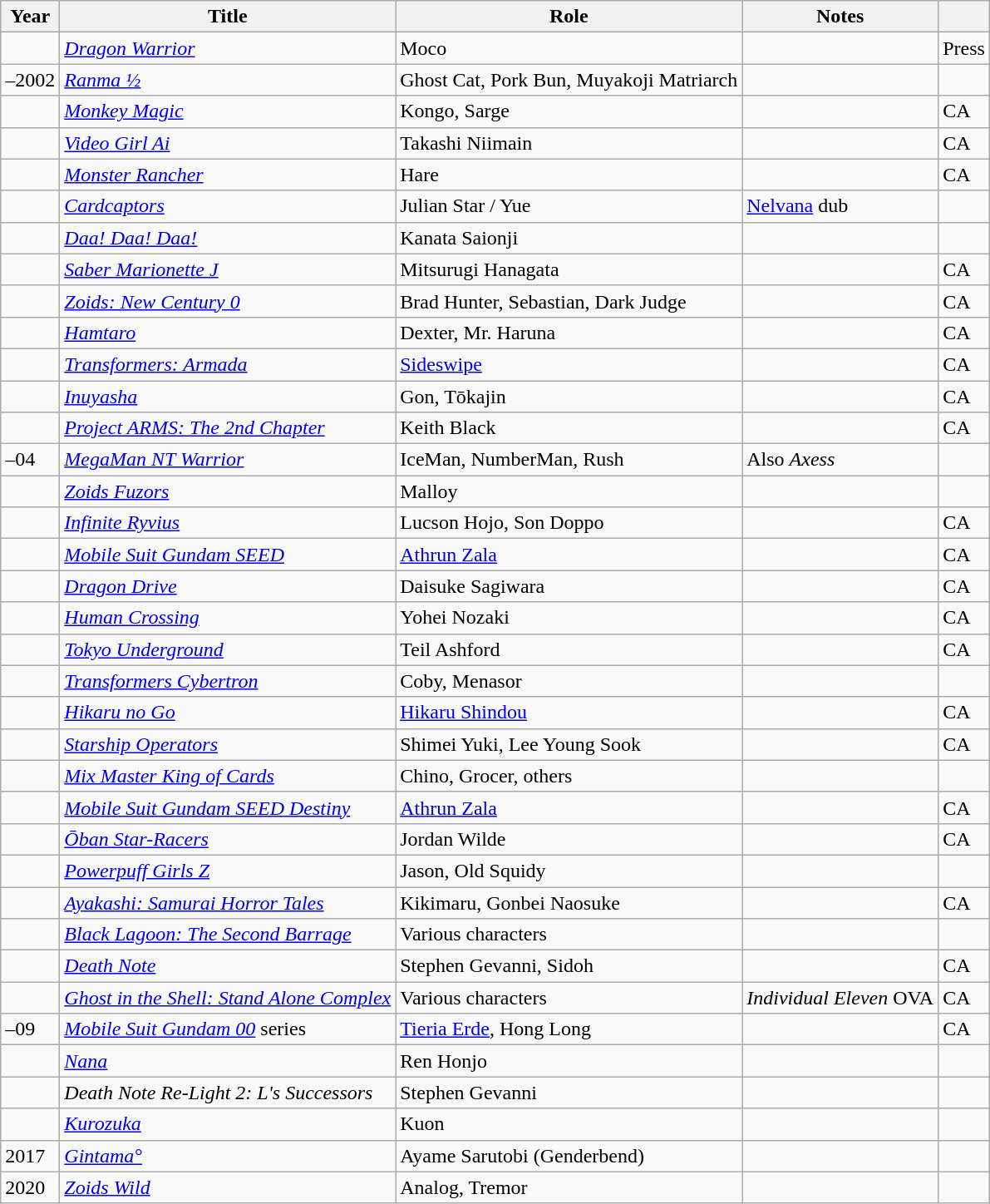<table class="wikitable sortable plainrowheaders">
<tr>
<th>Year</th>
<th>Title</th>
<th>Role</th>
<th class="unsortable">Notes</th>
<th class="unsortable"></th>
</tr>
<tr>
<td></td>
<td><em><a href='#'>Dragon Warrior</a></em></td>
<td>Moco</td>
<td></td>
<td>Press</td>
</tr>
<tr>
<td>–2002</td>
<td><em><a href='#'>Ranma ½</a></em></td>
<td>Ghost Cat, Pork Bun, Muyakoji Matriarch</td>
<td></td>
<td></td>
</tr>
<tr>
<td></td>
<td><em><a href='#'>Monkey Magic</a></em></td>
<td>Kongo, Sarge</td>
<td></td>
<td>CA</td>
</tr>
<tr>
<td></td>
<td><em><a href='#'>Video Girl Ai</a></em></td>
<td>Takashi Niimain</td>
<td></td>
<td>CA</td>
</tr>
<tr>
<td></td>
<td><em><a href='#'>Monster Rancher</a></em></td>
<td>Hare</td>
<td></td>
<td>CA</td>
</tr>
<tr>
<td></td>
<td><em><a href='#'>Cardcaptors</a></em></td>
<td>Julian Star / Yue</td>
<td><a href='#'>Nelvana</a> dub</td>
<td style="text-align:center;"></td>
</tr>
<tr>
<td></td>
<td><em><a href='#'>Daa! Daa! Daa!</a></em></td>
<td>Kanata Saionji</td>
<td></td>
<td style="text-align:center;"></td>
</tr>
<tr>
<td></td>
<td><em><a href='#'>Saber Marionette J</a></em></td>
<td>Mitsurugi Hanagata</td>
<td></td>
<td>CA</td>
</tr>
<tr>
<td></td>
<td><em><a href='#'>Zoids: New Century 0</a></em></td>
<td>Brad Hunter, Sebastian, Dark Judge</td>
<td></td>
<td>CA</td>
</tr>
<tr>
<td></td>
<td><em><a href='#'>Hamtaro</a></em></td>
<td>Dexter, Mr. Haruna</td>
<td></td>
<td>CA</td>
</tr>
<tr>
<td></td>
<td><em><a href='#'>Transformers: Armada</a></em></td>
<td><a href='#'>Sideswipe</a></td>
<td></td>
<td>CA</td>
</tr>
<tr>
<td></td>
<td><em><a href='#'>Inuyasha</a></em></td>
<td>Gon, Tōkajin</td>
<td></td>
<td>CA</td>
</tr>
<tr>
<td></td>
<td><em><a href='#'>Project ARMS: The 2nd Chapter</a></em></td>
<td>Keith Black</td>
<td></td>
<td>CA</td>
</tr>
<tr>
<td>–04</td>
<td><em><a href='#'>MegaMan NT Warrior</a></em></td>
<td>IceMan, NumberMan, Rush</td>
<td>Also <em>Axess</em></td>
<td style="text-align:center;"></td>
</tr>
<tr>
<td></td>
<td><em><a href='#'>Zoids Fuzors</a></em></td>
<td>Malloy</td>
<td></td>
<td style="text-align:center;"></td>
</tr>
<tr>
<td></td>
<td><em><a href='#'>Infinite Ryvius</a></em></td>
<td>Lucson Hojo, Son Doppo</td>
<td></td>
<td>CA</td>
</tr>
<tr>
<td></td>
<td><em><a href='#'>Mobile Suit Gundam SEED</a></em></td>
<td><a href='#'>Athrun Zala</a></td>
<td></td>
<td>CA</td>
</tr>
<tr>
<td></td>
<td><em><a href='#'>Dragon Drive</a></em></td>
<td>Daisuke Sagiwara</td>
<td></td>
<td>CA</td>
</tr>
<tr>
<td></td>
<td><em><a href='#'>Human Crossing</a></em></td>
<td>Yohei Nozaki</td>
<td></td>
<td>CA</td>
</tr>
<tr>
<td></td>
<td><em><a href='#'>Tokyo Underground</a></em></td>
<td>Teil Ashford</td>
<td></td>
<td>CA</td>
</tr>
<tr>
<td></td>
<td><em><a href='#'>Transformers Cybertron</a></em></td>
<td>Coby, Menasor</td>
<td></td>
<td style="text-align:center;"></td>
</tr>
<tr>
<td></td>
<td><em><a href='#'>Hikaru no Go</a></em></td>
<td><a href='#'>Hikaru Shindou</a></td>
<td></td>
<td>CA</td>
</tr>
<tr>
<td></td>
<td><em><a href='#'>Starship Operators</a></em></td>
<td>Shimei Yuki, Lee Young Sook</td>
<td></td>
<td>CA</td>
</tr>
<tr>
<td></td>
<td><em><a href='#'>Mix Master King of Cards</a></em></td>
<td>Chino, Grocer, others</td>
<td></td>
<td style="text-align:center;"></td>
</tr>
<tr>
<td></td>
<td><em><a href='#'>Mobile Suit Gundam SEED Destiny</a></em></td>
<td><a href='#'>Athrun Zala</a></td>
<td></td>
<td>CA</td>
</tr>
<tr>
<td></td>
<td><em><a href='#'>Ōban Star-Racers</a></em></td>
<td>Jordan Wilde</td>
<td></td>
<td>CA</td>
</tr>
<tr>
<td></td>
<td><em><a href='#'>Powerpuff Girls Z</a></em></td>
<td>Jason, Old Squidy</td>
<td></td>
<td style="text-align:center;"></td>
</tr>
<tr>
<td></td>
<td><em><a href='#'>Ayakashi: Samurai Horror Tales</a></em></td>
<td>Kikimaru, Gonbei Naosuke</td>
<td></td>
<td>CA</td>
</tr>
<tr>
<td></td>
<td><em><a href='#'>Black Lagoon: The Second Barrage</a></em></td>
<td>Various characters</td>
<td></td>
<td style="text-align:center;"></td>
</tr>
<tr>
<td></td>
<td><em><a href='#'>Death Note</a></em></td>
<td>Stephen Gevanni, Sidoh</td>
<td></td>
<td>CA</td>
</tr>
<tr>
<td></td>
<td><em><a href='#'>Ghost in the Shell: Stand Alone Complex</a></em></td>
<td>Various characters</td>
<td><em>Individual Eleven</em> OVA</td>
<td>CA</td>
</tr>
<tr>
<td>–09</td>
<td><em><a href='#'>Mobile Suit Gundam 00</a></em> series</td>
<td><a href='#'>Tieria Erde</a>, Hong Long</td>
<td></td>
<td>CA</td>
</tr>
<tr>
<td></td>
<td><em><a href='#'>Nana</a></em></td>
<td>Ren Honjo</td>
<td></td>
<td style="text-align:center;"></td>
</tr>
<tr>
<td></td>
<td><em>Death Note Re-Light 2: L's Successors</em></td>
<td>Stephen Gevanni</td>
<td></td>
<td style="text-align:center;"></td>
</tr>
<tr>
<td></td>
<td><em><a href='#'>Kurozuka</a></em></td>
<td>Kuon</td>
<td></td>
<td style="text-align:center;"></td>
</tr>
<tr>
<td>2017</td>
<td><em><a href='#'>Gintama°</a></em></td>
<td>Ayame Sarutobi (Genderbend)</td>
<td></td>
<td></td>
</tr>
<tr>
<td>2020</td>
<td><em><a href='#'>Zoids Wild</a></em></td>
<td>Analog, Tremor</td>
<td></td>
<td></td>
</tr>
</table>
